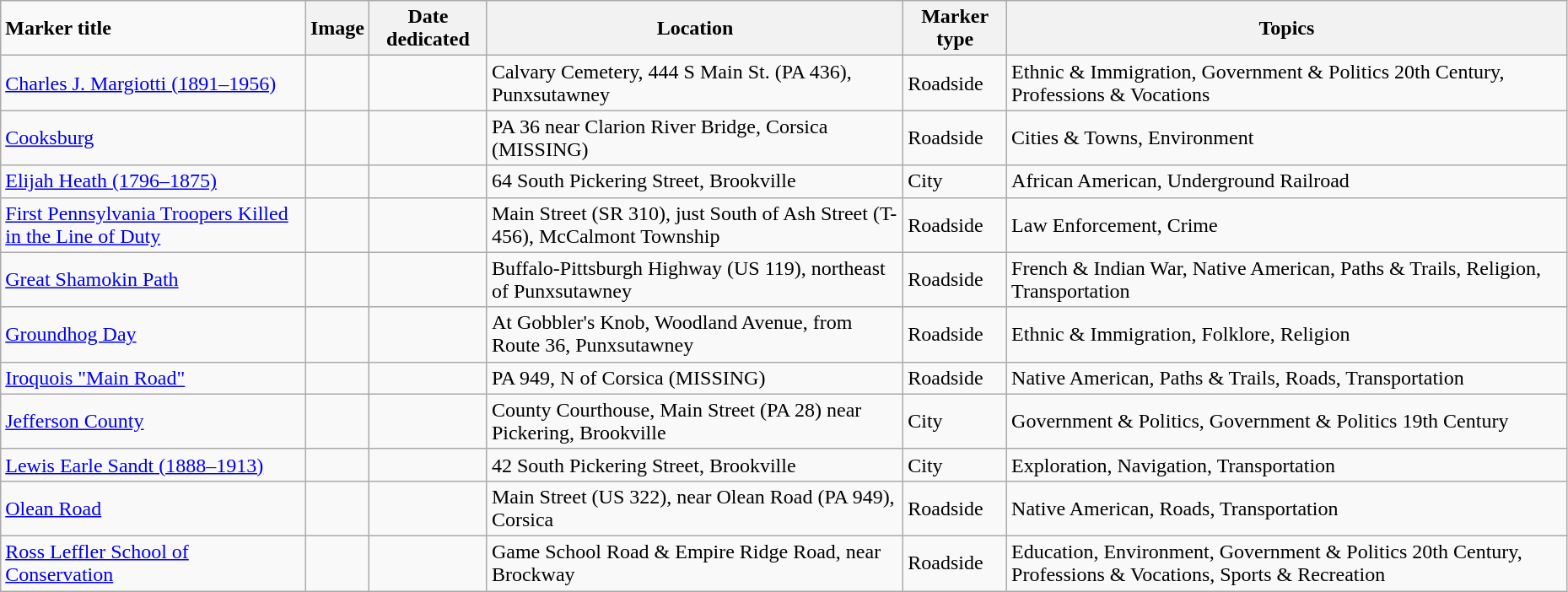<table class="wikitable sortable" style="width:98%">
<tr>
<td><strong>Marker title</strong></td>
<th class="unsortable"><strong>Image</strong></th>
<th><strong>Date dedicated</strong></th>
<th><strong>Location</strong></th>
<th><strong>Marker type</strong></th>
<th><strong>Topics</strong></th>
</tr>
<tr ->
<td><a href='#'>Charles J. Margiotti (1891–1956)</a></td>
<td></td>
<td></td>
<td>Calvary Cemetery, 444 S Main St. (PA 436), Punxsutawney<br><small></small></td>
<td>Roadside</td>
<td>Ethnic & Immigration, Government & Politics 20th Century, Professions & Vocations</td>
</tr>
<tr ->
<td><a href='#'>Cooksburg</a></td>
<td></td>
<td></td>
<td>PA 36 near Clarion River Bridge, Corsica (MISSING)</td>
<td>Roadside</td>
<td>Cities & Towns, Environment</td>
</tr>
<tr ->
<td><a href='#'>Elijah Heath (1796–1875)</a></td>
<td></td>
<td></td>
<td>64 South Pickering Street, Brookville<br><small></small></td>
<td>City</td>
<td>African American, Underground Railroad</td>
</tr>
<tr ->
<td><a href='#'>First Pennsylvania Troopers Killed in the Line of Duty</a></td>
<td></td>
<td></td>
<td>Main Street (SR 310), just South of Ash Street (T-456), McCalmont Township<br><small></small></td>
<td>Roadside</td>
<td>Law Enforcement, Crime</td>
</tr>
<tr ->
<td><a href='#'>Great Shamokin Path</a></td>
<td></td>
<td></td>
<td>Buffalo-Pittsburgh Highway (US 119),  northeast of Punxsutawney<br><small></small></td>
<td>Roadside</td>
<td>French & Indian War, Native American, Paths & Trails, Religion, Transportation</td>
</tr>
<tr ->
<td><a href='#'>Groundhog Day</a></td>
<td></td>
<td></td>
<td>At Gobbler's Knob, Woodland Avenue,  from Route 36, Punxsutawney<br><small></small></td>
<td>Roadside</td>
<td>Ethnic & Immigration, Folklore, Religion</td>
</tr>
<tr ->
<td><a href='#'>Iroquois "Main Road"</a></td>
<td></td>
<td></td>
<td>PA 949,  N of Corsica (MISSING)</td>
<td>Roadside</td>
<td>Native American, Paths & Trails, Roads, Transportation</td>
</tr>
<tr ->
<td><a href='#'>Jefferson County</a></td>
<td></td>
<td></td>
<td>County Courthouse, Main Street (PA 28) near Pickering, Brookville<br><small></small></td>
<td>City</td>
<td>Government & Politics, Government & Politics 19th Century</td>
</tr>
<tr ->
<td><a href='#'>Lewis Earle Sandt (1888–1913)</a></td>
<td></td>
<td></td>
<td>42 South Pickering Street, Brookville</td>
<td>City</td>
<td>Exploration, Navigation, Transportation</td>
</tr>
<tr ->
<td><a href='#'>Olean Road</a></td>
<td></td>
<td></td>
<td>Main Street (US 322), near Olean Road (PA 949), Corsica<br><small></small></td>
<td>Roadside</td>
<td>Native American, Roads, Transportation</td>
</tr>
<tr ->
<td><a href='#'>Ross Leffler School of Conservation</a></td>
<td></td>
<td></td>
<td>Game School Road & Empire Ridge Road, near Brockway<br><small></small></td>
<td>Roadside</td>
<td>Education, Environment, Government & Politics 20th Century, Professions & Vocations, Sports & Recreation</td>
</tr>
</table>
